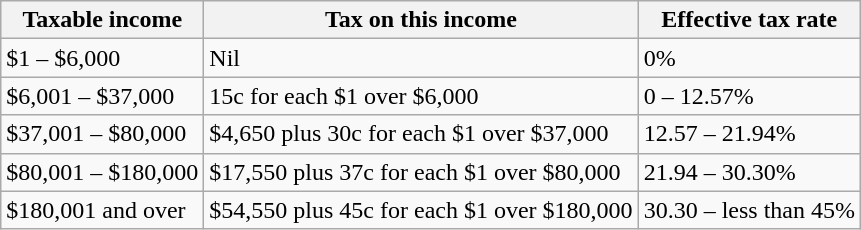<table class="wikitable">
<tr>
<th>Taxable income</th>
<th>Tax on this income</th>
<th>Effective tax rate</th>
</tr>
<tr>
<td>$1 – $6,000</td>
<td>Nil</td>
<td>0%</td>
</tr>
<tr>
<td>$6,001 – $37,000</td>
<td>15c for each $1 over $6,000</td>
<td>0 – 12.57%</td>
</tr>
<tr>
<td>$37,001 – $80,000</td>
<td>$4,650 plus 30c for each $1 over $37,000</td>
<td>12.57 – 21.94%</td>
</tr>
<tr>
<td>$80,001 – $180,000</td>
<td>$17,550 plus 37c for each $1 over $80,000</td>
<td>21.94 – 30.30%</td>
</tr>
<tr>
<td>$180,001 and over</td>
<td>$54,550 plus 45c for each $1 over $180,000</td>
<td>30.30 – less than 45%</td>
</tr>
</table>
